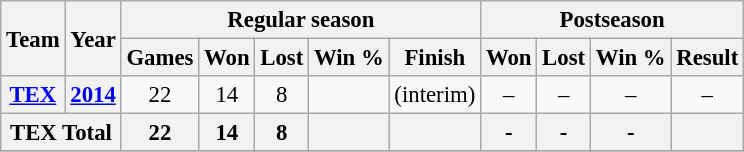<table class="wikitable" style="font-size: 95%; text-align:center;">
<tr>
<th rowspan="2">Team</th>
<th rowspan="2">Year</th>
<th colspan="5">Regular season</th>
<th colspan="4">Postseason</th>
</tr>
<tr>
<th>Games</th>
<th>Won</th>
<th>Lost</th>
<th>Win %</th>
<th>Finish</th>
<th>Won</th>
<th>Lost</th>
<th>Win %</th>
<th>Result</th>
</tr>
<tr>
<th><a href='#'>TEX</a></th>
<th><a href='#'>2014</a></th>
<td>22</td>
<td>14</td>
<td>8</td>
<td></td>
<td>(interim)</td>
<td>–</td>
<td>–</td>
<td>–</td>
<td>–</td>
</tr>
<tr>
<th colspan="2">TEX Total</th>
<th>22</th>
<th>14</th>
<th>8</th>
<th></th>
<th></th>
<th>-</th>
<th>-</th>
<th>-</th>
<th></th>
</tr>
<tr>
</tr>
</table>
